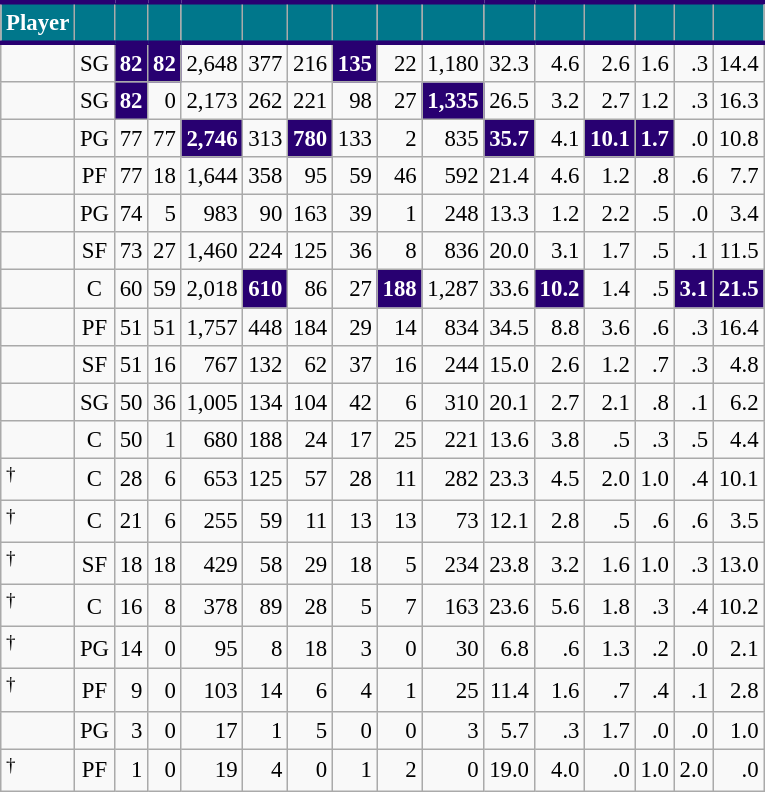<table class="wikitable sortable" style="font-size: 95%; text-align:right;">
<tr>
<th style="background:#00778B; color:#FFFFFF; border-top:#280071 3px solid; border-bottom:#280071 3px solid;">Player</th>
<th style="background:#00778B; color:#FFFFFF; border-top:#280071 3px solid; border-bottom:#280071 3px solid;"></th>
<th style="background:#00778B; color:#FFFFFF; border-top:#280071 3px solid; border-bottom:#280071 3px solid;"></th>
<th style="background:#00778B; color:#FFFFFF; border-top:#280071 3px solid; border-bottom:#280071 3px solid;"></th>
<th style="background:#00778B; color:#FFFFFF; border-top:#280071 3px solid; border-bottom:#280071 3px solid;"></th>
<th style="background:#00778B; color:#FFFFFF; border-top:#280071 3px solid; border-bottom:#280071 3px solid;"></th>
<th style="background:#00778B; color:#FFFFFF; border-top:#280071 3px solid; border-bottom:#280071 3px solid;"></th>
<th style="background:#00778B; color:#FFFFFF; border-top:#280071 3px solid; border-bottom:#280071 3px solid;"></th>
<th style="background:#00778B; color:#FFFFFF; border-top:#280071 3px solid; border-bottom:#280071 3px solid;"></th>
<th style="background:#00778B; color:#FFFFFF; border-top:#280071 3px solid; border-bottom:#280071 3px solid;"></th>
<th style="background:#00778B; color:#FFFFFF; border-top:#280071 3px solid; border-bottom:#280071 3px solid;"></th>
<th style="background:#00778B; color:#FFFFFF; border-top:#280071 3px solid; border-bottom:#280071 3px solid;"></th>
<th style="background:#00778B; color:#FFFFFF; border-top:#280071 3px solid; border-bottom:#280071 3px solid;"></th>
<th style="background:#00778B; color:#FFFFFF; border-top:#280071 3px solid; border-bottom:#280071 3px solid;"></th>
<th style="background:#00778B; color:#FFFFFF; border-top:#280071 3px solid; border-bottom:#280071 3px solid;"></th>
<th style="background:#00778B; color:#FFFFFF; border-top:#280071 3px solid; border-bottom:#280071 3px solid;"></th>
</tr>
<tr>
<td style="text-align:left;"></td>
<td style="text-align:center;">SG</td>
<td style="background:#280071; color:#FFFFFF;"><strong>82</strong></td>
<td style="background:#280071; color:#FFFFFF;"><strong>82</strong></td>
<td>2,648</td>
<td>377</td>
<td>216</td>
<td style="background:#280071; color:#FFFFFF;"><strong>135</strong></td>
<td>22</td>
<td>1,180</td>
<td>32.3</td>
<td>4.6</td>
<td>2.6</td>
<td>1.6</td>
<td>.3</td>
<td>14.4</td>
</tr>
<tr>
<td style="text-align:left;"></td>
<td style="text-align:center;">SG</td>
<td style="background:#280071; color:#FFFFFF;"><strong>82</strong></td>
<td>0</td>
<td>2,173</td>
<td>262</td>
<td>221</td>
<td>98</td>
<td>27</td>
<td style="background:#280071; color:#FFFFFF;"><strong>1,335</strong></td>
<td>26.5</td>
<td>3.2</td>
<td>2.7</td>
<td>1.2</td>
<td>.3</td>
<td>16.3</td>
</tr>
<tr>
<td style="text-align:left;"></td>
<td style="text-align:center;">PG</td>
<td>77</td>
<td>77</td>
<td style="background:#280071; color:#FFFFFF;"><strong>2,746</strong></td>
<td>313</td>
<td style="background:#280071; color:#FFFFFF;"><strong>780</strong></td>
<td>133</td>
<td>2</td>
<td>835</td>
<td style="background:#280071; color:#FFFFFF;"><strong>35.7</strong></td>
<td>4.1</td>
<td style="background:#280071; color:#FFFFFF;"><strong>10.1</strong></td>
<td style="background:#280071; color:#FFFFFF;"><strong>1.7</strong></td>
<td>.0</td>
<td>10.8</td>
</tr>
<tr>
<td style="text-align:left;"></td>
<td style="text-align:center;">PF</td>
<td>77</td>
<td>18</td>
<td>1,644</td>
<td>358</td>
<td>95</td>
<td>59</td>
<td>46</td>
<td>592</td>
<td>21.4</td>
<td>4.6</td>
<td>1.2</td>
<td>.8</td>
<td>.6</td>
<td>7.7</td>
</tr>
<tr>
<td style="text-align:left;"></td>
<td style="text-align:center;">PG</td>
<td>74</td>
<td>5</td>
<td>983</td>
<td>90</td>
<td>163</td>
<td>39</td>
<td>1</td>
<td>248</td>
<td>13.3</td>
<td>1.2</td>
<td>2.2</td>
<td>.5</td>
<td>.0</td>
<td>3.4</td>
</tr>
<tr>
<td style="text-align:left;"></td>
<td style="text-align:center;">SF</td>
<td>73</td>
<td>27</td>
<td>1,460</td>
<td>224</td>
<td>125</td>
<td>36</td>
<td>8</td>
<td>836</td>
<td>20.0</td>
<td>3.1</td>
<td>1.7</td>
<td>.5</td>
<td>.1</td>
<td>11.5</td>
</tr>
<tr>
<td style="text-align:left;"></td>
<td style="text-align:center;">C</td>
<td>60</td>
<td>59</td>
<td>2,018</td>
<td style="background:#280071; color:#FFFFFF;"><strong>610</strong></td>
<td>86</td>
<td>27</td>
<td style="background:#280071; color:#FFFFFF;"><strong>188</strong></td>
<td>1,287</td>
<td>33.6</td>
<td style="background:#280071; color:#FFFFFF;"><strong>10.2</strong></td>
<td>1.4</td>
<td>.5</td>
<td style="background:#280071; color:#FFFFFF;"><strong>3.1</strong></td>
<td style="background:#280071; color:#FFFFFF;"><strong>21.5</strong></td>
</tr>
<tr>
<td style="text-align:left;"></td>
<td style="text-align:center;">PF</td>
<td>51</td>
<td>51</td>
<td>1,757</td>
<td>448</td>
<td>184</td>
<td>29</td>
<td>14</td>
<td>834</td>
<td>34.5</td>
<td>8.8</td>
<td>3.6</td>
<td>.6</td>
<td>.3</td>
<td>16.4</td>
</tr>
<tr>
<td style="text-align:left;"></td>
<td style="text-align:center;">SF</td>
<td>51</td>
<td>16</td>
<td>767</td>
<td>132</td>
<td>62</td>
<td>37</td>
<td>16</td>
<td>244</td>
<td>15.0</td>
<td>2.6</td>
<td>1.2</td>
<td>.7</td>
<td>.3</td>
<td>4.8</td>
</tr>
<tr>
<td style="text-align:left;"></td>
<td style="text-align:center;">SG</td>
<td>50</td>
<td>36</td>
<td>1,005</td>
<td>134</td>
<td>104</td>
<td>42</td>
<td>6</td>
<td>310</td>
<td>20.1</td>
<td>2.7</td>
<td>2.1</td>
<td>.8</td>
<td>.1</td>
<td>6.2</td>
</tr>
<tr>
<td style="text-align:left;"></td>
<td style="text-align:center;">C</td>
<td>50</td>
<td>1</td>
<td>680</td>
<td>188</td>
<td>24</td>
<td>17</td>
<td>25</td>
<td>221</td>
<td>13.6</td>
<td>3.8</td>
<td>.5</td>
<td>.3</td>
<td>.5</td>
<td>4.4</td>
</tr>
<tr>
<td style="text-align:left;"><sup>†</sup></td>
<td style="text-align:center;">C</td>
<td>28</td>
<td>6</td>
<td>653</td>
<td>125</td>
<td>57</td>
<td>28</td>
<td>11</td>
<td>282</td>
<td>23.3</td>
<td>4.5</td>
<td>2.0</td>
<td>1.0</td>
<td>.4</td>
<td>10.1</td>
</tr>
<tr>
<td style="text-align:left;"><sup>†</sup></td>
<td style="text-align:center;">C</td>
<td>21</td>
<td>6</td>
<td>255</td>
<td>59</td>
<td>11</td>
<td>13</td>
<td>13</td>
<td>73</td>
<td>12.1</td>
<td>2.8</td>
<td>.5</td>
<td>.6</td>
<td>.6</td>
<td>3.5</td>
</tr>
<tr>
<td style="text-align:left;"><sup>†</sup></td>
<td style="text-align:center;">SF</td>
<td>18</td>
<td>18</td>
<td>429</td>
<td>58</td>
<td>29</td>
<td>18</td>
<td>5</td>
<td>234</td>
<td>23.8</td>
<td>3.2</td>
<td>1.6</td>
<td>1.0</td>
<td>.3</td>
<td>13.0</td>
</tr>
<tr>
<td style="text-align:left;"><sup>†</sup></td>
<td style="text-align:center;">C</td>
<td>16</td>
<td>8</td>
<td>378</td>
<td>89</td>
<td>28</td>
<td>5</td>
<td>7</td>
<td>163</td>
<td>23.6</td>
<td>5.6</td>
<td>1.8</td>
<td>.3</td>
<td>.4</td>
<td>10.2</td>
</tr>
<tr>
<td style="text-align:left;"><sup>†</sup></td>
<td style="text-align:center;">PG</td>
<td>14</td>
<td>0</td>
<td>95</td>
<td>8</td>
<td>18</td>
<td>3</td>
<td>0</td>
<td>30</td>
<td>6.8</td>
<td>.6</td>
<td>1.3</td>
<td>.2</td>
<td>.0</td>
<td>2.1</td>
</tr>
<tr>
<td style="text-align:left;"><sup>†</sup></td>
<td style="text-align:center;">PF</td>
<td>9</td>
<td>0</td>
<td>103</td>
<td>14</td>
<td>6</td>
<td>4</td>
<td>1</td>
<td>25</td>
<td>11.4</td>
<td>1.6</td>
<td>.7</td>
<td>.4</td>
<td>.1</td>
<td>2.8</td>
</tr>
<tr>
<td style="text-align:left;"></td>
<td style="text-align:center;">PG</td>
<td>3</td>
<td>0</td>
<td>17</td>
<td>1</td>
<td>5</td>
<td>0</td>
<td>0</td>
<td>3</td>
<td>5.7</td>
<td>.3</td>
<td>1.7</td>
<td>.0</td>
<td>.0</td>
<td>1.0</td>
</tr>
<tr>
<td style="text-align:left;"><sup>†</sup></td>
<td style="text-align:center;">PF</td>
<td>1</td>
<td>0</td>
<td>19</td>
<td>4</td>
<td>0</td>
<td>1</td>
<td>2</td>
<td>0</td>
<td>19.0</td>
<td>4.0</td>
<td>.0</td>
<td>1.0</td>
<td>2.0</td>
<td>.0</td>
</tr>
</table>
